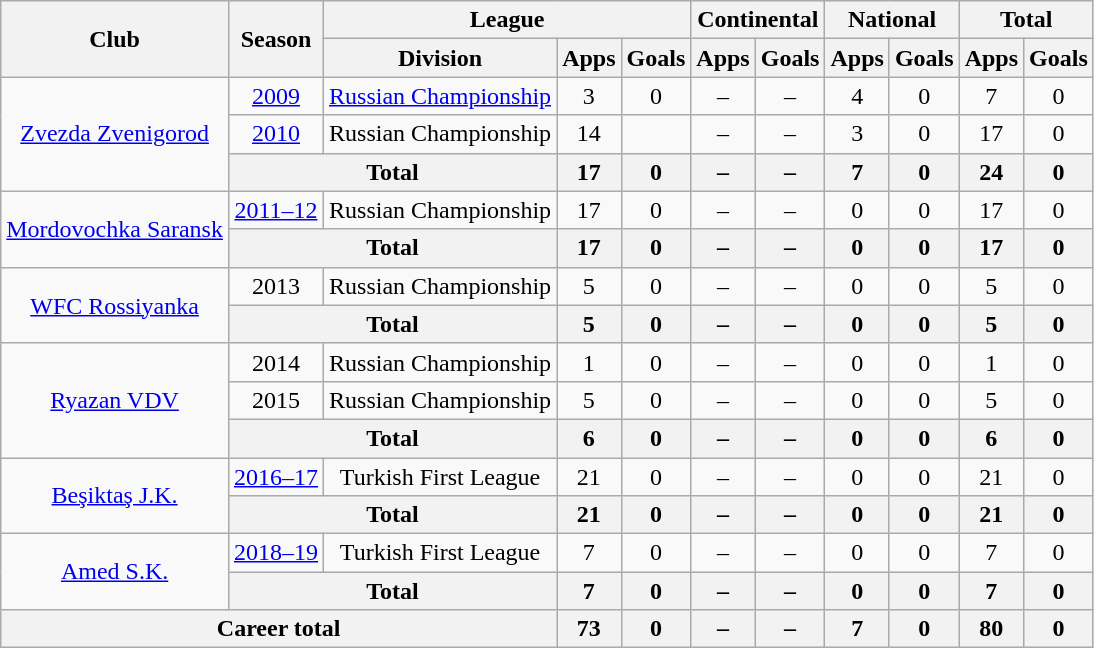<table class="wikitable" style="text-align: center;">
<tr>
<th rowspan=2>Club</th>
<th rowspan=2>Season</th>
<th colspan=3>League</th>
<th colspan=2>Continental</th>
<th colspan=2>National</th>
<th colspan=2>Total</th>
</tr>
<tr>
<th>Division</th>
<th>Apps</th>
<th>Goals</th>
<th>Apps</th>
<th>Goals</th>
<th>Apps</th>
<th>Goals</th>
<th>Apps</th>
<th>Goals</th>
</tr>
<tr>
<td rowspan=3><a href='#'>Zvezda Zvenigorod</a></td>
<td><a href='#'>2009</a></td>
<td><a href='#'>Russian Championship</a></td>
<td>3</td>
<td>0</td>
<td>–</td>
<td>–</td>
<td>4</td>
<td>0</td>
<td>7</td>
<td>0</td>
</tr>
<tr>
<td><a href='#'>2010</a></td>
<td>Russian Championship</td>
<td>14</td>
<td></td>
<td>–</td>
<td>–</td>
<td>3</td>
<td>0</td>
<td>17</td>
<td>0</td>
</tr>
<tr>
<th colspan=2>Total</th>
<th>17</th>
<th>0</th>
<th>–</th>
<th>–</th>
<th>7</th>
<th>0</th>
<th>24</th>
<th>0</th>
</tr>
<tr>
<td rowspan=2><a href='#'>Mordovochka Saransk</a></td>
<td><a href='#'>2011–12</a></td>
<td>Russian Championship</td>
<td>17</td>
<td>0</td>
<td>–</td>
<td>–</td>
<td>0</td>
<td>0</td>
<td>17</td>
<td>0</td>
</tr>
<tr>
<th colspan=2>Total</th>
<th>17</th>
<th>0</th>
<th>–</th>
<th>–</th>
<th>0</th>
<th>0</th>
<th>17</th>
<th>0</th>
</tr>
<tr>
<td rowspan=2><a href='#'>WFC Rossiyanka</a></td>
<td>2013</td>
<td>Russian Championship</td>
<td>5</td>
<td>0</td>
<td>–</td>
<td>–</td>
<td>0</td>
<td>0</td>
<td>5</td>
<td>0</td>
</tr>
<tr>
<th colspan=2>Total</th>
<th>5</th>
<th>0</th>
<th>–</th>
<th>–</th>
<th>0</th>
<th>0</th>
<th>5</th>
<th>0</th>
</tr>
<tr>
<td rowspan=3><a href='#'>Ryazan VDV</a></td>
<td>2014</td>
<td>Russian Championship</td>
<td>1</td>
<td>0</td>
<td>–</td>
<td>–</td>
<td>0</td>
<td>0</td>
<td>1</td>
<td>0</td>
</tr>
<tr>
<td>2015</td>
<td>Russian Championship</td>
<td>5</td>
<td>0</td>
<td>–</td>
<td>–</td>
<td>0</td>
<td>0</td>
<td>5</td>
<td>0</td>
</tr>
<tr>
<th colspan=2>Total</th>
<th>6</th>
<th>0</th>
<th>–</th>
<th>–</th>
<th>0</th>
<th>0</th>
<th>6</th>
<th>0</th>
</tr>
<tr>
<td rowspan=2><a href='#'>Beşiktaş J.K.</a></td>
<td><a href='#'>2016–17</a></td>
<td>Turkish First League</td>
<td>21</td>
<td>0</td>
<td>–</td>
<td>–</td>
<td>0</td>
<td>0</td>
<td>21</td>
<td>0</td>
</tr>
<tr>
<th colspan=2>Total</th>
<th>21</th>
<th>0</th>
<th>–</th>
<th>–</th>
<th>0</th>
<th>0</th>
<th>21</th>
<th>0</th>
</tr>
<tr>
<td rowspan=2><a href='#'>Amed S.K.</a></td>
<td><a href='#'>2018–19</a></td>
<td>Turkish First League</td>
<td>7</td>
<td>0</td>
<td>–</td>
<td>–</td>
<td>0</td>
<td>0</td>
<td>7</td>
<td>0</td>
</tr>
<tr>
<th colspan=2>Total</th>
<th>7</th>
<th>0</th>
<th>–</th>
<th>–</th>
<th>0</th>
<th>0</th>
<th>7</th>
<th>0</th>
</tr>
<tr>
<th colspan=3>Career total</th>
<th>73</th>
<th>0</th>
<th>–</th>
<th>–</th>
<th>7</th>
<th>0</th>
<th>80</th>
<th>0</th>
</tr>
</table>
